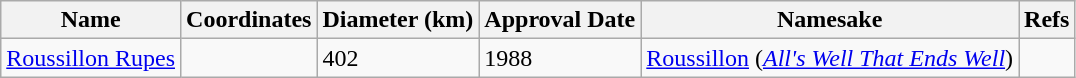<table class="wikitable">
<tr>
<th>Name</th>
<th>Coordinates</th>
<th>Diameter (km)</th>
<th>Approval Date</th>
<th>Namesake</th>
<th>Refs</th>
</tr>
<tr>
<td><a href='#'>Roussillon Rupes</a></td>
<td></td>
<td>402</td>
<td>1988</td>
<td><a href='#'>Roussillon</a> (<em><a href='#'>All's Well That Ends Well</a></em>)</td>
<td></td>
</tr>
</table>
